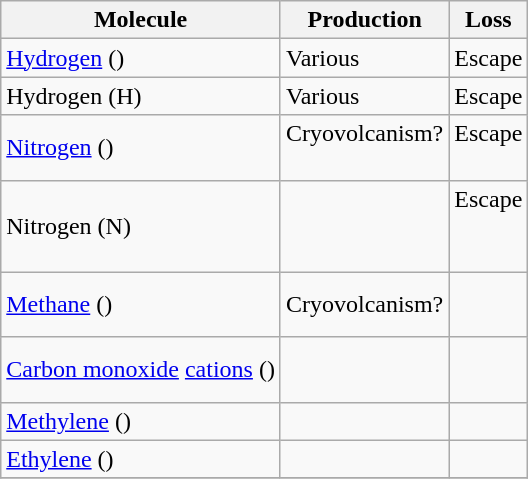<table class="wikitable">
<tr>
<th>Molecule</th>
<th>Production</th>
<th>Loss</th>
</tr>
<tr>
<td><a href='#'>Hydrogen</a> ()</td>
<td>Various</td>
<td>Escape</td>
</tr>
<tr>
<td>Hydrogen (H)</td>
<td>Various</td>
<td>Escape</td>
</tr>
<tr>
<td><a href='#'>Nitrogen</a> ()</td>
<td>Cryovolcanism?<br><br></td>
<td>Escape<br><br></td>
</tr>
<tr>
<td>Nitrogen (N)</td>
<td><br></td>
<td>Escape<br><br><br></td>
</tr>
<tr>
<td><a href='#'>Methane</a> ()</td>
<td>Cryovolcanism?</td>
<td><br><br></td>
</tr>
<tr>
<td><a href='#'>Carbon monoxide</a> <a href='#'>cations</a> ()</td>
<td><br></td>
<td><br><br></td>
</tr>
<tr>
<td><a href='#'>Methylene</a> ()</td>
<td><br></td>
<td></td>
</tr>
<tr>
<td><a href='#'>Ethylene</a> ()</td>
<td><br></td>
<td></td>
</tr>
<tr>
</tr>
</table>
